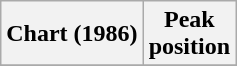<table class="wikitable sortable plainrowheaders">
<tr>
<th>Chart (1986)</th>
<th>Peak<br>position</th>
</tr>
<tr>
</tr>
</table>
